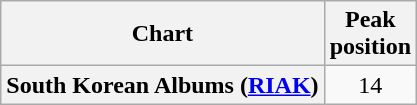<table class="wikitable plainrowheaders" style="text-align:center;">
<tr>
<th scope="col">Chart</th>
<th scope="col">Peak<br>position</th>
</tr>
<tr>
<th scope="row">South Korean Albums (<a href='#'>RIAK</a>)</th>
<td>14</td>
</tr>
</table>
